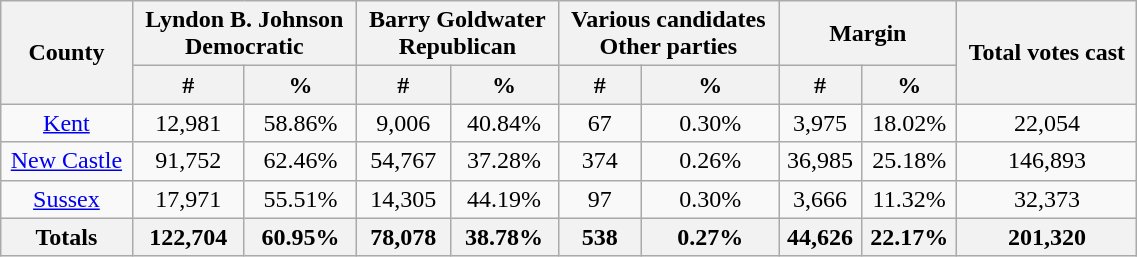<table width="60%"  class="wikitable sortable" style="text-align:center">
<tr>
<th style="text-align:center;" rowspan="2">County</th>
<th style="text-align:center;" colspan="2">Lyndon B. Johnson<br>Democratic</th>
<th style="text-align:center;" colspan="2">Barry Goldwater<br>Republican</th>
<th style="text-align:center;" colspan="2">Various candidates<br>Other parties</th>
<th style="text-align:center;" colspan="2">Margin</th>
<th style="text-align:center;" rowspan="2">Total votes cast</th>
</tr>
<tr>
<th style="text-align:center;" data-sort-type="number">#</th>
<th style="text-align:center;" data-sort-type="number">%</th>
<th style="text-align:center;" data-sort-type="number">#</th>
<th style="text-align:center;" data-sort-type="number">%</th>
<th style="text-align:center;" data-sort-type="number">#</th>
<th style="text-align:center;" data-sort-type="number">%</th>
<th style="text-align:center;" data-sort-type="number">#</th>
<th style="text-align:center;" data-sort-type="number">%</th>
</tr>
<tr style="text-align:center;">
<td><a href='#'>Kent</a></td>
<td>12,981</td>
<td>58.86%</td>
<td>9,006</td>
<td>40.84%</td>
<td>67</td>
<td>0.30%</td>
<td>3,975</td>
<td>18.02%</td>
<td>22,054</td>
</tr>
<tr style="text-align:center;">
<td><a href='#'>New Castle</a></td>
<td>91,752</td>
<td>62.46%</td>
<td>54,767</td>
<td>37.28%</td>
<td>374</td>
<td>0.26%</td>
<td>36,985</td>
<td>25.18%</td>
<td>146,893</td>
</tr>
<tr style="text-align:center;">
<td><a href='#'>Sussex</a></td>
<td>17,971</td>
<td>55.51%</td>
<td>14,305</td>
<td>44.19%</td>
<td>97</td>
<td>0.30%</td>
<td>3,666</td>
<td>11.32%</td>
<td>32,373</td>
</tr>
<tr>
<th>Totals</th>
<th>122,704</th>
<th>60.95%</th>
<th>78,078</th>
<th>38.78%</th>
<th>538</th>
<th>0.27%</th>
<th>44,626</th>
<th>22.17%</th>
<th>201,320</th>
</tr>
</table>
